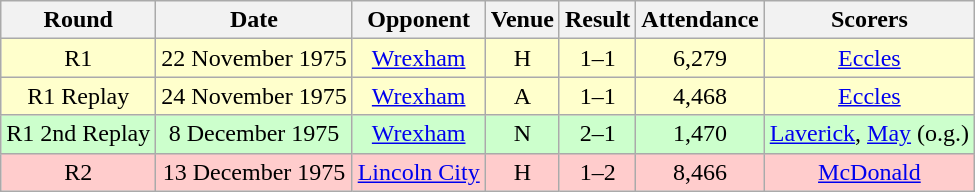<table class="wikitable" style="font-size:100%; text-align:center">
<tr>
<th>Round</th>
<th>Date</th>
<th>Opponent</th>
<th>Venue</th>
<th>Result</th>
<th>Attendance</th>
<th>Scorers</th>
</tr>
<tr style="background-color: #FFFFCC;">
<td>R1</td>
<td>22 November 1975</td>
<td><a href='#'>Wrexham</a></td>
<td>H</td>
<td>1–1</td>
<td>6,279</td>
<td><a href='#'>Eccles</a></td>
</tr>
<tr style="background-color: #FFFFCC;">
<td>R1 Replay</td>
<td>24 November 1975</td>
<td><a href='#'>Wrexham</a></td>
<td>A</td>
<td>1–1</td>
<td>4,468</td>
<td><a href='#'>Eccles</a></td>
</tr>
<tr style="background-color: #CCFFCC;">
<td>R1 2nd Replay</td>
<td>8 December 1975</td>
<td><a href='#'>Wrexham</a></td>
<td>N</td>
<td>2–1</td>
<td>1,470</td>
<td><a href='#'>Laverick</a>, <a href='#'>May</a> (o.g.)</td>
</tr>
<tr style="background-color: #FFCCCC;">
<td>R2</td>
<td>13 December 1975</td>
<td><a href='#'>Lincoln City</a></td>
<td>H</td>
<td>1–2</td>
<td>8,466</td>
<td><a href='#'>McDonald</a></td>
</tr>
</table>
